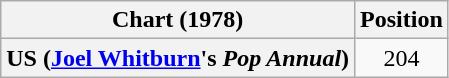<table class="wikitable plainrowheaders" style="text-align:center">
<tr>
<th scope="col">Chart (1978)</th>
<th scope="col">Position</th>
</tr>
<tr>
<th scope="row">US (<a href='#'>Joel Whitburn</a>'s <em>Pop Annual</em>)</th>
<td>204</td>
</tr>
</table>
